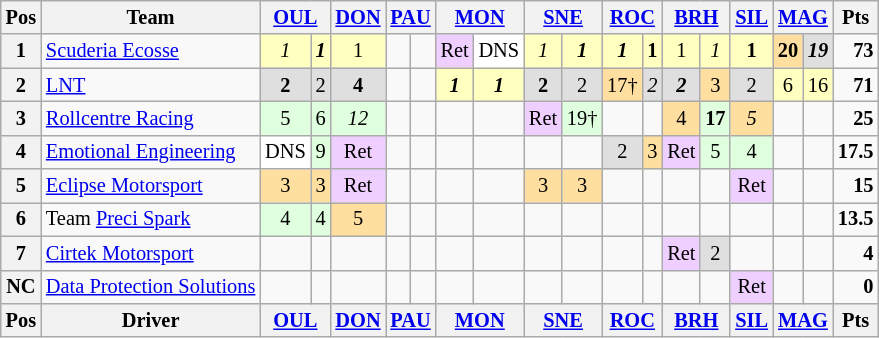<table class="wikitable" style="font-size: 85%; text-align: center;">
<tr valign="top">
<th valign="middle">Pos</th>
<th valign="middle">Team</th>
<th colspan=2><a href='#'>OUL</a><br></th>
<th><a href='#'>DON</a><br></th>
<th colspan=2><a href='#'>PAU</a><br></th>
<th colspan=2><a href='#'>MON</a><br></th>
<th colspan=2><a href='#'>SNE</a><br></th>
<th colspan=2><a href='#'>ROC</a><br></th>
<th colspan=2><a href='#'>BRH</a><br></th>
<th><a href='#'>SIL</a><br></th>
<th colspan=2><a href='#'>MAG</a><br></th>
<th valign="middle">Pts</th>
</tr>
<tr>
<th>1</th>
<td align=left> <a href='#'>Scuderia Ecosse</a></td>
<td style="background:#ffffbf;"><em>1</em></td>
<td style="background:#ffffbf;"><strong><em>1</em></strong></td>
<td style="background:#ffffbf;">1</td>
<td></td>
<td></td>
<td style="background:#efcfff;">Ret</td>
<td style="background:#ffffff;">DNS</td>
<td style="background:#ffffbf;"><em>1</em></td>
<td style="background:#ffffbf;"><strong><em>1</em></strong></td>
<td style="background:#ffffbf;"><strong><em>1</em></strong></td>
<td style="background:#ffffbf;"><strong>1</strong></td>
<td style="background:#ffffbf;">1</td>
<td style="background:#ffffbf;"><em>1</em></td>
<td style="background:#ffffbf;"><strong>1</strong></td>
<td style="background:#ffdf9f;"><strong>20</strong></td>
<td style="background:#dfdfdf;"><strong><em>19</em></strong></td>
<td align="right"><strong>73</strong></td>
</tr>
<tr>
<th>2</th>
<td align=left> <a href='#'>LNT</a></td>
<td style="background:#dfdfdf;"><strong>2</strong></td>
<td style="background:#dfdfdf;">2</td>
<td style="background:#dfdfdf;"><strong>4</strong></td>
<td></td>
<td></td>
<td style="background:#ffffbf;"><strong><em>1</em></strong></td>
<td style="background:#ffffbf;"><strong><em>1</em></strong></td>
<td style="background:#dfdfdf;"><strong>2</strong></td>
<td style="background:#dfdfdf;">2</td>
<td style="background:#ffdf9f;">17†</td>
<td style="background:#dfdfdf;"><em>2</em></td>
<td style="background:#dfdfdf;"><strong><em>2</em></strong></td>
<td style="background:#ffdf9f;">3</td>
<td style="background:#dfdfdf;">2</td>
<td style="background:#ffffbf;">6</td>
<td style="background:#ffffbf;">16</td>
<td align="right"><strong>71</strong></td>
</tr>
<tr>
<th>3</th>
<td align=left> <a href='#'>Rollcentre Racing</a></td>
<td style="background:#dfffdf;">5</td>
<td style="background:#dfffdf;">6</td>
<td style="background:#dfffdf;"><em>12</em></td>
<td></td>
<td></td>
<td></td>
<td></td>
<td style="background:#efcfff;">Ret</td>
<td style="background:#dfffdf;">19†</td>
<td></td>
<td></td>
<td style="background:#ffdf9f;">4</td>
<td style="background:#dfffdf;"><strong>17</strong></td>
<td style="background:#ffdf9f;"><em>5</em></td>
<td></td>
<td></td>
<td align="right"><strong>25</strong></td>
</tr>
<tr>
<th>4</th>
<td align=left> <a href='#'>Emotional Engineering</a></td>
<td style="background:#ffffff;">DNS</td>
<td style="background:#dfffdf;">9</td>
<td style="background:#efcfff;">Ret</td>
<td></td>
<td></td>
<td></td>
<td></td>
<td></td>
<td></td>
<td style="background:#dfdfdf;">2</td>
<td style="background:#ffdf9f;">3</td>
<td style="background:#efcfff;">Ret</td>
<td style="background:#dfffdf;">5</td>
<td style="background:#dfffdf;">4</td>
<td></td>
<td></td>
<td align="right"><strong>17.5</strong></td>
</tr>
<tr>
<th>5</th>
<td align=left> <a href='#'>Eclipse Motorsport</a></td>
<td style="background:#ffdf9f;">3</td>
<td style="background:#ffdf9f;">3</td>
<td style="background:#efcfff;">Ret</td>
<td></td>
<td></td>
<td></td>
<td></td>
<td style="background:#ffdf9f;">3</td>
<td style="background:#ffdf9f;">3</td>
<td></td>
<td></td>
<td></td>
<td></td>
<td style="background:#efcfff;">Ret</td>
<td></td>
<td></td>
<td align="right"><strong>15</strong></td>
</tr>
<tr>
<th>6</th>
<td align=left> Team <a href='#'>Preci Spark</a></td>
<td style="background:#dfffdf;">4</td>
<td style="background:#dfffdf;">4</td>
<td style="background:#ffdf9f;">5</td>
<td></td>
<td></td>
<td></td>
<td></td>
<td></td>
<td></td>
<td></td>
<td></td>
<td></td>
<td></td>
<td></td>
<td></td>
<td></td>
<td align="right"><strong>13.5</strong></td>
</tr>
<tr>
<th>7</th>
<td align=left> <a href='#'>Cirtek Motorsport</a></td>
<td></td>
<td></td>
<td></td>
<td></td>
<td></td>
<td></td>
<td></td>
<td></td>
<td></td>
<td></td>
<td></td>
<td style="background:#efcfff;">Ret</td>
<td style="background:#dfdfdf;">2</td>
<td></td>
<td></td>
<td></td>
<td align="right"><strong>4</strong></td>
</tr>
<tr>
<th>NC</th>
<td align=left> <a href='#'>Data Protection Solutions</a></td>
<td></td>
<td></td>
<td></td>
<td></td>
<td></td>
<td></td>
<td></td>
<td></td>
<td></td>
<td></td>
<td></td>
<td></td>
<td></td>
<td style="background:#efcfff;">Ret</td>
<td></td>
<td></td>
<td align="right"><strong>0</strong></td>
</tr>
<tr>
<th valign="middle">Pos</th>
<th valign="middle">Driver</th>
<th colspan=2><a href='#'>OUL</a><br></th>
<th><a href='#'>DON</a><br></th>
<th colspan=2><a href='#'>PAU</a><br></th>
<th colspan=2><a href='#'>MON</a><br></th>
<th colspan=2><a href='#'>SNE</a><br></th>
<th colspan=2><a href='#'>ROC</a><br></th>
<th colspan=2><a href='#'>BRH</a><br></th>
<th><a href='#'>SIL</a><br></th>
<th colspan=2><a href='#'>MAG</a><br></th>
<th valign="middle">Pts</th>
</tr>
</table>
